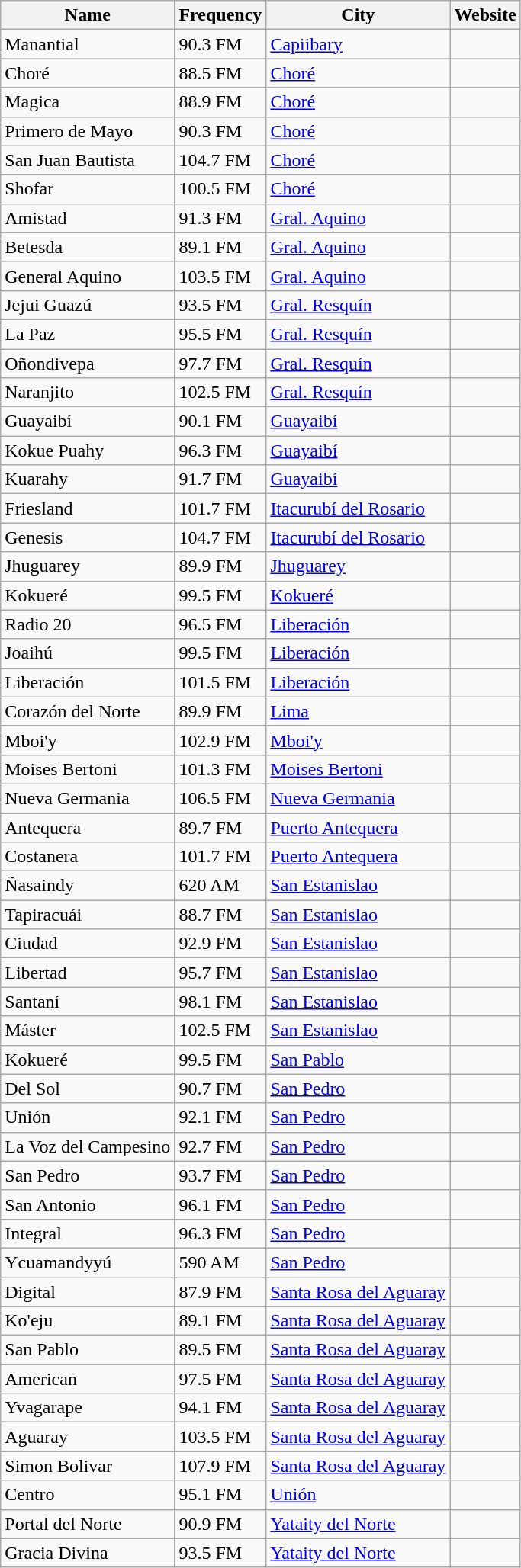<table class="wikitable sortable">
<tr>
<th>Name</th>
<th>Frequency</th>
<th>City</th>
<th>Website</th>
</tr>
<tr>
<td>Manantial</td>
<td>90.3 FM</td>
<td><a href='#'>Capiibary</a></td>
<td></td>
</tr>
<tr>
<td>Choré</td>
<td>88.5 FM</td>
<td><a href='#'>Choré</a></td>
<td></td>
</tr>
<tr>
<td>Magica</td>
<td>88.9 FM</td>
<td><a href='#'>Choré</a></td>
<td></td>
</tr>
<tr>
<td>Primero de Mayo</td>
<td>90.3 FM</td>
<td><a href='#'>Choré</a></td>
<td></td>
</tr>
<tr>
<td>San Juan Bautista</td>
<td>104.7 FM</td>
<td><a href='#'>Choré</a></td>
<td></td>
</tr>
<tr>
<td>Shofar</td>
<td>100.5 FM</td>
<td><a href='#'>Choré</a></td>
<td></td>
</tr>
<tr>
<td>Amistad</td>
<td>91.3 FM</td>
<td><a href='#'>Gral. Aquino</a></td>
<td></td>
</tr>
<tr>
<td>Betesda</td>
<td>89.1 FM</td>
<td><a href='#'>Gral. Aquino</a></td>
<td></td>
</tr>
<tr>
<td>General Aquino</td>
<td>103.5 FM</td>
<td><a href='#'>Gral. Aquino</a></td>
<td></td>
</tr>
<tr>
<td>Jejui Guazú</td>
<td>93.5 FM</td>
<td><a href='#'>Gral. Resquín</a></td>
<td></td>
</tr>
<tr>
<td>La Paz</td>
<td>95.5 FM</td>
<td><a href='#'>Gral. Resquín</a></td>
<td></td>
</tr>
<tr>
<td>Oñondivepa</td>
<td>97.7 FM</td>
<td><a href='#'>Gral. Resquín</a></td>
<td></td>
</tr>
<tr>
<td>Naranjito</td>
<td>102.5 FM</td>
<td><a href='#'>Gral. Resquín</a></td>
<td></td>
</tr>
<tr>
<td>Guayaibí</td>
<td>90.1 FM</td>
<td><a href='#'>Guayaibí</a></td>
<td></td>
</tr>
<tr>
<td>Kokue Puahy</td>
<td>96.3 FM</td>
<td><a href='#'>Guayaibí</a></td>
<td></td>
</tr>
<tr>
<td>Kuarahy</td>
<td>91.7 FM</td>
<td><a href='#'>Guayaibí</a></td>
<td></td>
</tr>
<tr>
<td>Friesland</td>
<td>101.7 FM</td>
<td><a href='#'>Itacurubí del Rosario</a></td>
<td></td>
</tr>
<tr>
<td>Genesis</td>
<td>104.7 FM</td>
<td><a href='#'>Itacurubí del Rosario</a></td>
<td></td>
</tr>
<tr>
<td>Jhuguarey</td>
<td>89.9 FM</td>
<td><a href='#'>Jhuguarey</a></td>
<td></td>
</tr>
<tr>
<td>Kokueré</td>
<td>99.5 FM</td>
<td><a href='#'>Kokueré</a></td>
<td></td>
</tr>
<tr>
<td>Radio 20</td>
<td>96.5 FM</td>
<td><a href='#'>Liberación</a></td>
<td></td>
</tr>
<tr>
<td>Joaihú</td>
<td>99.5 FM</td>
<td><a href='#'>Liberación</a></td>
<td></td>
</tr>
<tr>
<td>Liberación</td>
<td>101.5 FM</td>
<td><a href='#'>Liberación</a></td>
<td></td>
</tr>
<tr>
<td>Corazón del Norte</td>
<td>89.9 FM</td>
<td><a href='#'>Lima</a></td>
<td></td>
</tr>
<tr>
<td>Mboi'y</td>
<td>102.9 FM</td>
<td><a href='#'>Mboi'y</a></td>
<td></td>
</tr>
<tr>
<td>Moises Bertoni</td>
<td>101.3 FM</td>
<td><a href='#'>Moises Bertoni</a></td>
<td></td>
</tr>
<tr>
<td>Nueva Germania</td>
<td>106.5 FM</td>
<td><a href='#'>Nueva Germania</a></td>
<td></td>
</tr>
<tr>
<td>Antequera</td>
<td>89.7 FM</td>
<td><a href='#'>Puerto Antequera</a></td>
<td></td>
</tr>
<tr>
<td>Costanera</td>
<td>101.7 FM</td>
<td><a href='#'>Puerto Antequera</a></td>
<td></td>
</tr>
<tr>
<td>Ñasaindy</td>
<td>620 AM</td>
<td><a href='#'>San Estanislao</a></td>
<td></td>
</tr>
<tr>
<td>Tapiracuái</td>
<td>88.7 FM</td>
<td><a href='#'>San Estanislao</a></td>
<td></td>
</tr>
<tr>
<td>Ciudad</td>
<td>92.9 FM</td>
<td><a href='#'>San Estanislao</a></td>
<td></td>
</tr>
<tr>
<td>Libertad</td>
<td>95.7 FM</td>
<td><a href='#'>San Estanislao</a></td>
<td></td>
</tr>
<tr>
<td>Santaní</td>
<td>98.1 FM</td>
<td><a href='#'>San Estanislao</a></td>
<td></td>
</tr>
<tr>
<td>Máster</td>
<td>102.5 FM</td>
<td><a href='#'>San Estanislao</a></td>
<td></td>
</tr>
<tr>
<td>Kokueré</td>
<td>99.5 FM</td>
<td><a href='#'>San Pablo</a></td>
<td></td>
</tr>
<tr>
<td>Del Sol</td>
<td>90.7 FM</td>
<td><a href='#'>San Pedro</a></td>
<td></td>
</tr>
<tr>
<td>Unión</td>
<td>92.1 FM</td>
<td><a href='#'>San Pedro</a></td>
<td></td>
</tr>
<tr>
<td>La Voz del Campesino</td>
<td>92.7 FM</td>
<td><a href='#'>San Pedro</a></td>
<td></td>
</tr>
<tr>
<td>San Pedro</td>
<td>93.7 FM</td>
<td><a href='#'>San Pedro</a></td>
<td></td>
</tr>
<tr>
<td>San Antonio</td>
<td>96.1 FM</td>
<td><a href='#'>San Pedro</a></td>
<td></td>
</tr>
<tr>
<td>Integral</td>
<td>96.3 FM</td>
<td><a href='#'>San Pedro</a></td>
<td></td>
</tr>
<tr>
<td>Ycuamandyyú</td>
<td>590 AM</td>
<td><a href='#'>San Pedro</a></td>
<td></td>
</tr>
<tr>
<td>Digital</td>
<td>87.9 FM</td>
<td><a href='#'>Santa Rosa del Aguaray</a></td>
<td></td>
</tr>
<tr>
<td>Ko'eju</td>
<td>89.1 FM</td>
<td><a href='#'>Santa Rosa del Aguaray</a></td>
<td></td>
</tr>
<tr>
<td>San Pablo</td>
<td>89.5 FM</td>
<td><a href='#'>Santa Rosa del Aguaray</a></td>
<td></td>
</tr>
<tr>
<td>American</td>
<td>97.5 FM</td>
<td><a href='#'>Santa Rosa del Aguaray</a></td>
<td></td>
</tr>
<tr>
<td>Yvagarape</td>
<td>94.1 FM</td>
<td><a href='#'>Santa Rosa del Aguaray</a></td>
<td></td>
</tr>
<tr>
<td>Aguaray</td>
<td>103.5 FM</td>
<td><a href='#'>Santa Rosa del Aguaray</a></td>
<td></td>
</tr>
<tr>
<td>Simon Bolivar</td>
<td>107.9 FM</td>
<td><a href='#'>Santa Rosa del Aguaray</a></td>
<td></td>
</tr>
<tr>
<td>Centro</td>
<td>95.1 FM</td>
<td><a href='#'>Unión</a></td>
<td></td>
</tr>
<tr>
<td>Portal del Norte</td>
<td>90.9 FM</td>
<td><a href='#'>Yataity del Norte</a></td>
<td></td>
</tr>
<tr>
<td>Gracia Divina</td>
<td>93.5 FM</td>
<td><a href='#'>Yataity del Norte</a></td>
<td></td>
</tr>
</table>
